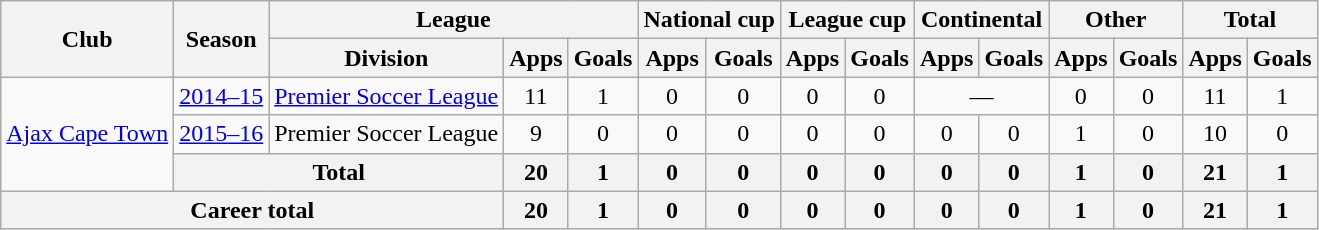<table class="wikitable" style="text-align:center">
<tr>
<th rowspan="2">Club</th>
<th rowspan="2">Season</th>
<th colspan="3">League</th>
<th colspan="2">National cup</th>
<th colspan="2">League cup</th>
<th colspan="2">Continental</th>
<th colspan="2">Other</th>
<th colspan="2">Total</th>
</tr>
<tr>
<th>Division</th>
<th>Apps</th>
<th>Goals</th>
<th>Apps</th>
<th>Goals</th>
<th>Apps</th>
<th>Goals</th>
<th>Apps</th>
<th>Goals</th>
<th>Apps</th>
<th>Goals</th>
<th>Apps</th>
<th>Goals</th>
</tr>
<tr>
<td rowspan="3"><a href='#'>Ajax Cape Town</a></td>
<td><a href='#'>2014–15</a></td>
<td><a href='#'>Premier Soccer League</a></td>
<td>11</td>
<td>1</td>
<td>0</td>
<td>0</td>
<td>0</td>
<td>0</td>
<td colspan="2">—</td>
<td>0</td>
<td>0</td>
<td>11</td>
<td>1</td>
</tr>
<tr>
<td><a href='#'>2015–16</a></td>
<td>Premier Soccer League</td>
<td>9</td>
<td>0</td>
<td>0</td>
<td>0</td>
<td>0</td>
<td>0</td>
<td>0</td>
<td>0</td>
<td>1</td>
<td>0</td>
<td>10</td>
<td>0</td>
</tr>
<tr>
<th colspan="2">Total</th>
<th>20</th>
<th>1</th>
<th>0</th>
<th>0</th>
<th>0</th>
<th>0</th>
<th>0</th>
<th>0</th>
<th>1</th>
<th>0</th>
<th>21</th>
<th>1</th>
</tr>
<tr>
<th colspan="3">Career total</th>
<th>20</th>
<th>1</th>
<th>0</th>
<th>0</th>
<th>0</th>
<th>0</th>
<th>0</th>
<th>0</th>
<th>1</th>
<th>0</th>
<th>21</th>
<th>1</th>
</tr>
</table>
